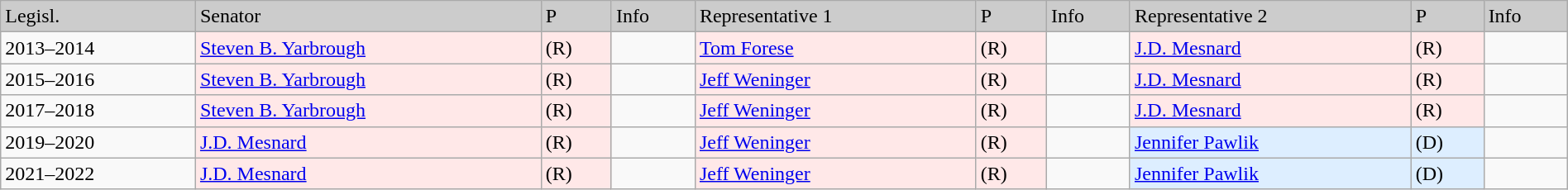<table class=wikitable width="100%" border="1">
<tr style="background-color:#cccccc;">
<td>Legisl.</td>
<td>Senator</td>
<td>P</td>
<td>Info</td>
<td>Representative 1</td>
<td>P</td>
<td>Info</td>
<td>Representative 2</td>
<td>P</td>
<td>Info</td>
</tr>
<tr>
<td>2013–2014</td>
<td style="background:#FFE8E8"><a href='#'>Steven B. Yarbrough</a></td>
<td style="background:#FFE8E8">(R)</td>
<td></td>
<td style="background:#FFE8E8"><a href='#'>Tom Forese</a></td>
<td style="background:#FFE8E8">(R)</td>
<td></td>
<td style="background:#FFE8E8"><a href='#'>J.D. Mesnard</a></td>
<td style="background:#FFE8E8">(R)</td>
<td></td>
</tr>
<tr>
<td>2015–2016</td>
<td style="background:#FFE8E8"><a href='#'>Steven B. Yarbrough</a></td>
<td style="background:#FFE8E8">(R)</td>
<td></td>
<td style="background:#FFE8E8"><a href='#'>Jeff Weninger</a></td>
<td style="background:#FFE8E8">(R)</td>
<td></td>
<td style="background:#FFE8E8"><a href='#'>J.D. Mesnard</a></td>
<td style="background:#FFE8E8">(R)</td>
<td></td>
</tr>
<tr>
<td>2017–2018</td>
<td style="background:#FFE8E8"><a href='#'>Steven B. Yarbrough</a></td>
<td style="background:#FFE8E8">(R)</td>
<td></td>
<td style="background:#FFE8E8"><a href='#'>Jeff Weninger</a></td>
<td style="background:#FFE8E8">(R)</td>
<td></td>
<td style="background:#FFE8E8"><a href='#'>J.D. Mesnard</a></td>
<td style="background:#FFE8E8">(R)</td>
<td></td>
</tr>
<tr>
<td>2019–2020</td>
<td style="background:#FFE8E8"><a href='#'>J.D. Mesnard</a></td>
<td style="background:#FFE8E8">(R)</td>
<td></td>
<td style="background:#FFE8E8"><a href='#'>Jeff Weninger</a></td>
<td style="background:#FFE8E8">(R)</td>
<td></td>
<td style="background:#DDEEFF"><a href='#'>Jennifer Pawlik</a></td>
<td style="background:#DDEEFF">(D)</td>
<td></td>
</tr>
<tr>
<td>2021–2022</td>
<td style="background:#FFE8E8"><a href='#'>J.D. Mesnard</a></td>
<td style="background:#FFE8E8">(R)</td>
<td></td>
<td style="background:#FFE8E8"><a href='#'>Jeff Weninger</a></td>
<td style="background:#FFE8E8">(R)</td>
<td></td>
<td style="background:#DDEEFF"><a href='#'>Jennifer Pawlik</a></td>
<td style="background:#DDEEFF">(D)</td>
<td></td>
</tr>
</table>
